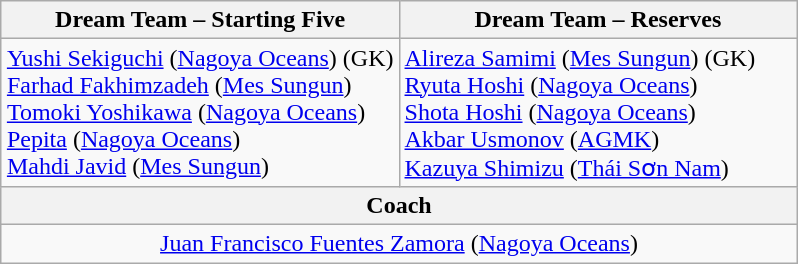<table class="wikitable" style="margin: 0 auto;">
<tr>
<th style="width:50%;">Dream Team – Starting Five</th>
<th style="width:50%;">Dream Team – Reserves</th>
</tr>
<tr style="vertical-align:top;">
<td> <a href='#'>Yushi Sekiguchi</a> (<a href='#'>Nagoya Oceans</a>) (GK) <br>  <a href='#'>Farhad Fakhimzadeh</a> (<a href='#'>Mes Sungun</a>) <br>  <a href='#'>Tomoki Yoshikawa</a> (<a href='#'>Nagoya Oceans</a>) <br>  <a href='#'>Pepita</a> (<a href='#'>Nagoya Oceans</a>) <br>  <a href='#'>Mahdi Javid</a> (<a href='#'>Mes Sungun</a>)</td>
<td> <a href='#'>Alireza Samimi</a> (<a href='#'>Mes Sungun</a>) (GK) <br>  <a href='#'>Ryuta Hoshi</a> (<a href='#'>Nagoya Oceans</a>) <br>  <a href='#'>Shota Hoshi</a> (<a href='#'>Nagoya Oceans</a>) <br>  <a href='#'>Akbar Usmonov</a> (<a href='#'>AGMK</a>) <br>  <a href='#'>Kazuya Shimizu</a> (<a href='#'>Thái Sơn Nam</a>)</td>
</tr>
<tr>
<th style="text-align: center;" colspan=2>Coach</th>
</tr>
<tr>
<td style="text-align: center;" colspan=2> <a href='#'>Juan Francisco Fuentes Zamora</a> (<a href='#'>Nagoya Oceans</a>)</td>
</tr>
</table>
